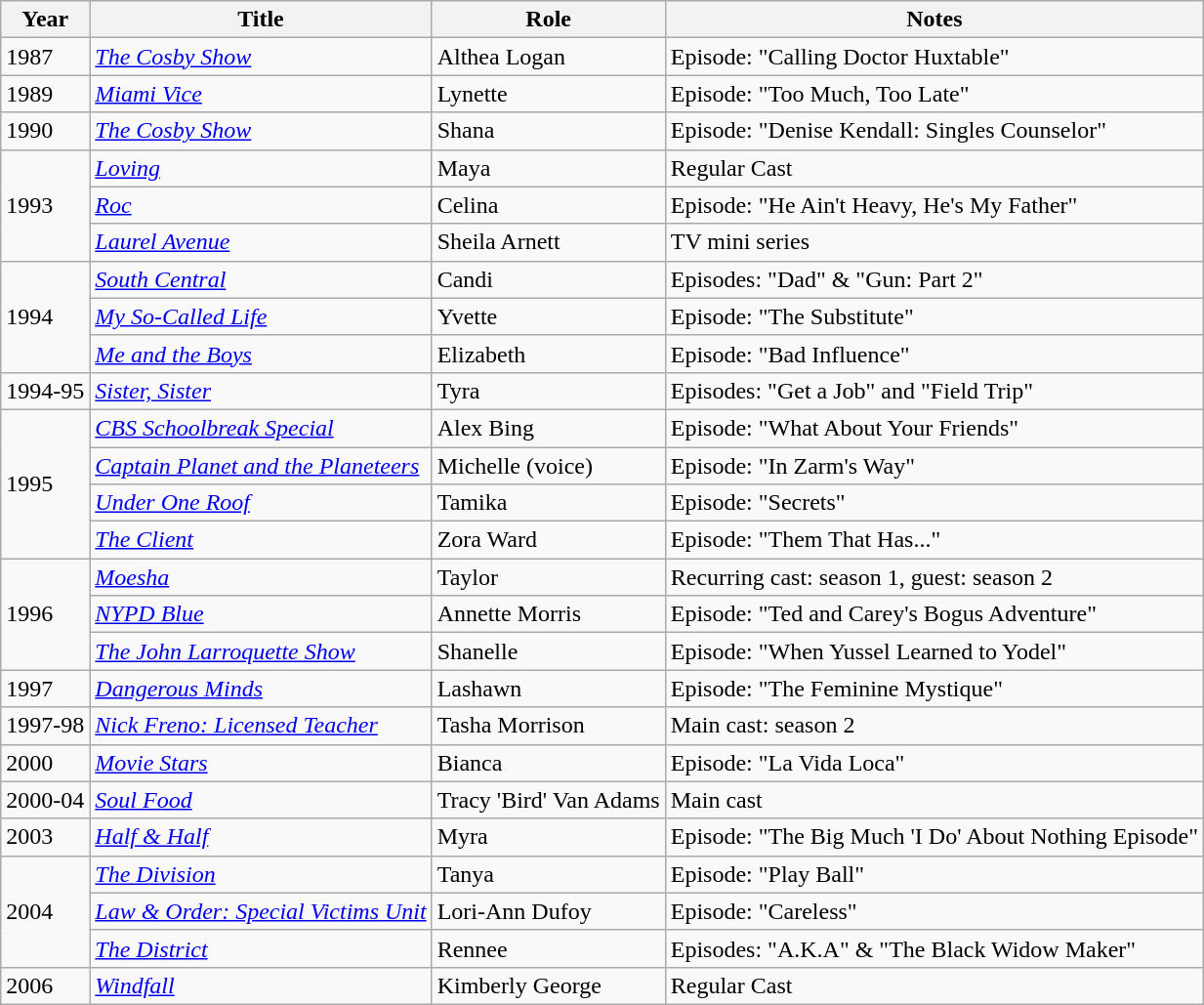<table class="wikitable sortable">
<tr>
<th>Year</th>
<th>Title</th>
<th>Role</th>
<th class="unsortable">Notes</th>
</tr>
<tr>
<td>1987</td>
<td><em> <a href='#'>The Cosby Show</a></em></td>
<td>Althea Logan</td>
<td>Episode: "Calling Doctor Huxtable"</td>
</tr>
<tr>
<td>1989</td>
<td><em><a href='#'>Miami Vice</a></em></td>
<td>Lynette</td>
<td>Episode: "Too Much, Too Late"</td>
</tr>
<tr>
<td>1990</td>
<td><em> <a href='#'>The Cosby Show</a></em></td>
<td>Shana</td>
<td>Episode: "Denise Kendall: Singles Counselor"</td>
</tr>
<tr>
<td rowspan=3>1993</td>
<td><em> <a href='#'>Loving</a></em></td>
<td>Maya</td>
<td>Regular Cast</td>
</tr>
<tr>
<td><em> <a href='#'>Roc</a></em></td>
<td>Celina</td>
<td>Episode: "He Ain't Heavy, He's My Father"</td>
</tr>
<tr>
<td><em><a href='#'>Laurel Avenue</a></em></td>
<td>Sheila Arnett</td>
<td>TV mini series</td>
</tr>
<tr>
<td rowspan=3>1994</td>
<td><em> <a href='#'>South Central</a></em></td>
<td>Candi</td>
<td>Episodes: "Dad" & "Gun: Part 2"</td>
</tr>
<tr>
<td><em> <a href='#'>My So-Called Life</a></em></td>
<td>Yvette</td>
<td>Episode: "The Substitute"</td>
</tr>
<tr>
<td><em><a href='#'>Me and the Boys</a></em></td>
<td>Elizabeth</td>
<td>Episode: "Bad Influence"</td>
</tr>
<tr>
<td>1994-95</td>
<td><em><a href='#'>Sister, Sister</a> </em></td>
<td>Tyra</td>
<td>Episodes: "Get a Job" and "Field Trip"</td>
</tr>
<tr>
<td rowspan=4>1995</td>
<td><em><a href='#'>CBS Schoolbreak Special</a></em></td>
<td>Alex Bing</td>
<td>Episode: "What About Your Friends"</td>
</tr>
<tr>
<td><em><a href='#'>Captain Planet and the Planeteers</a></em></td>
<td>Michelle (voice)</td>
<td>Episode: "In Zarm's Way"</td>
</tr>
<tr>
<td><em><a href='#'>Under One Roof</a></em></td>
<td>Tamika</td>
<td>Episode: "Secrets"</td>
</tr>
<tr>
<td><em><a href='#'>The Client</a></em></td>
<td>Zora Ward</td>
<td>Episode: "Them That Has..."</td>
</tr>
<tr>
<td rowspan=3>1996</td>
<td><em><a href='#'>Moesha</a></em></td>
<td>Taylor</td>
<td>Recurring cast: season 1, guest: season 2</td>
</tr>
<tr>
<td><em><a href='#'>NYPD Blue</a></em></td>
<td>Annette Morris</td>
<td>Episode: "Ted and Carey's Bogus Adventure"</td>
</tr>
<tr>
<td><em><a href='#'>The John Larroquette Show</a></em></td>
<td>Shanelle</td>
<td>Episode: "When Yussel Learned to Yodel"</td>
</tr>
<tr>
<td>1997</td>
<td><em><a href='#'>Dangerous Minds</a></em></td>
<td>Lashawn</td>
<td>Episode: "The Feminine Mystique"</td>
</tr>
<tr>
<td>1997-98</td>
<td><em><a href='#'>Nick Freno: Licensed Teacher</a></em></td>
<td>Tasha Morrison</td>
<td>Main cast: season 2</td>
</tr>
<tr>
<td>2000</td>
<td><em><a href='#'>Movie Stars</a></em></td>
<td>Bianca</td>
<td>Episode: "La Vida Loca"</td>
</tr>
<tr>
<td>2000-04</td>
<td><em><a href='#'>Soul Food</a></em></td>
<td>Tracy 'Bird' Van Adams</td>
<td>Main cast</td>
</tr>
<tr>
<td>2003</td>
<td><em><a href='#'>Half & Half</a></em></td>
<td>Myra</td>
<td>Episode: "The Big Much 'I Do' About Nothing Episode"</td>
</tr>
<tr>
<td rowspan=3>2004</td>
<td><em><a href='#'>The Division</a></em></td>
<td>Tanya</td>
<td>Episode: "Play Ball"</td>
</tr>
<tr>
<td><em><a href='#'>Law & Order: Special Victims Unit</a></em></td>
<td>Lori-Ann Dufoy</td>
<td>Episode: "Careless"</td>
</tr>
<tr>
<td><em><a href='#'>The District</a></em></td>
<td>Rennee</td>
<td>Episodes: "A.K.A" & "The Black Widow Maker"</td>
</tr>
<tr>
<td>2006</td>
<td><em><a href='#'>Windfall</a></em></td>
<td>Kimberly George</td>
<td>Regular Cast</td>
</tr>
</table>
